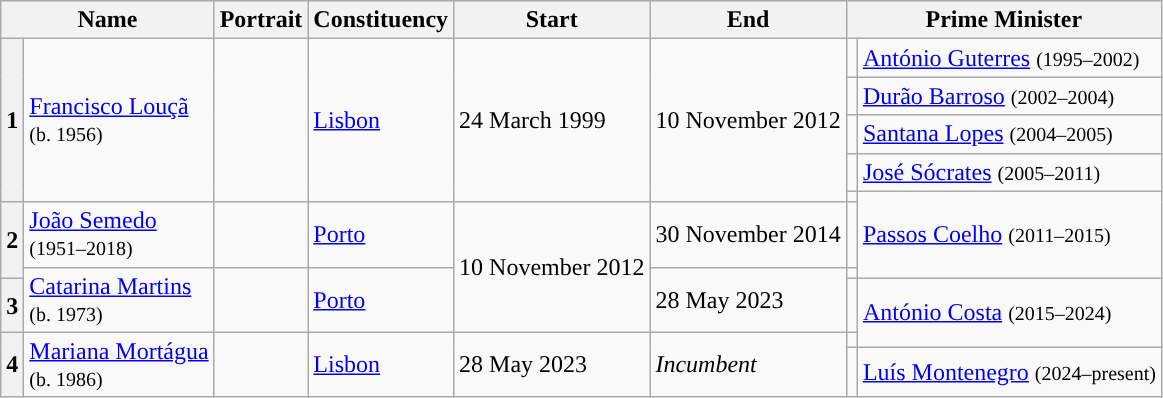<table class="wikitable">
<tr>
<th colspan=2>Name</th>
<th>Portrait</th>
<th>Constituency</th>
<th>Start</th>
<th>End</th>
<th colspan="2">Prime Minister</th>
</tr>
<tr>
<th rowspan="5">1</th>
<td rowspan="5"><a href='#'>Francisco Louçã</a><br><small>(b. 1956)</small></td>
<td rowspan="5"></td>
<td rowspan="5"><a href='#'>Lisbon</a></td>
<td rowspan="5">24 March 1999</td>
<td rowspan="5">10 November 2012</td>
<td style="background-color: "></td>
<td><a href='#'>António Guterres</a> <small>(1995–2002)</small></td>
</tr>
<tr>
<td style="background-color: "></td>
<td><a href='#'>Durão Barroso</a> <small>(2002–2004)</small></td>
</tr>
<tr>
<td style="background-color: "></td>
<td><a href='#'>Santana Lopes</a> <small>(2004–2005)</small></td>
</tr>
<tr>
<td style="background-color: "></td>
<td><a href='#'>José Sócrates</a> <small>(2005–2011)</small></td>
</tr>
<tr>
<td style="background-color: "></td>
<td rowspan="3"><a href='#'>Passos Coelho</a> <small>(2011–2015)</small></td>
</tr>
<tr>
<th rowspan="2">2</th>
<td><a href='#'>João Semedo</a><br><small>(1951–2018)</small></td>
<td></td>
<td><a href='#'>Porto</a></td>
<td rowspan="3">10 November 2012</td>
<td>30 November 2014</td>
<td style="background-color: "></td>
</tr>
<tr>
<td rowspan="2"><a href='#'>Catarina Martins</a><br><small>(b. 1973)</small></td>
<td rowspan="2"></td>
<td rowspan="2"><a href='#'>Porto</a></td>
<td rowspan="2">28 May 2023</td>
<td style="background-color: "></td>
</tr>
<tr>
<th>3</th>
<td style="background-color: "></td>
<td rowspan="2"><a href='#'>António Costa</a> <small>(2015–2024)</small></td>
</tr>
<tr>
<th rowspan="2">4</th>
<td rowspan="2"><a href='#'>Mariana Mortágua</a><br><small>(b. 1986)</small></td>
<td rowspan="2"></td>
<td rowspan="2"><a href='#'>Lisbon</a></td>
<td rowspan="2">28 May 2023</td>
<td rowspan="2"><em>Incumbent</em></td>
<td style="background-color: "></td>
</tr>
<tr>
<td style="background-color: "></td>
<td><a href='#'>Luís Montenegro</a> <small>(2024–present)</small></td>
</tr>
</table>
